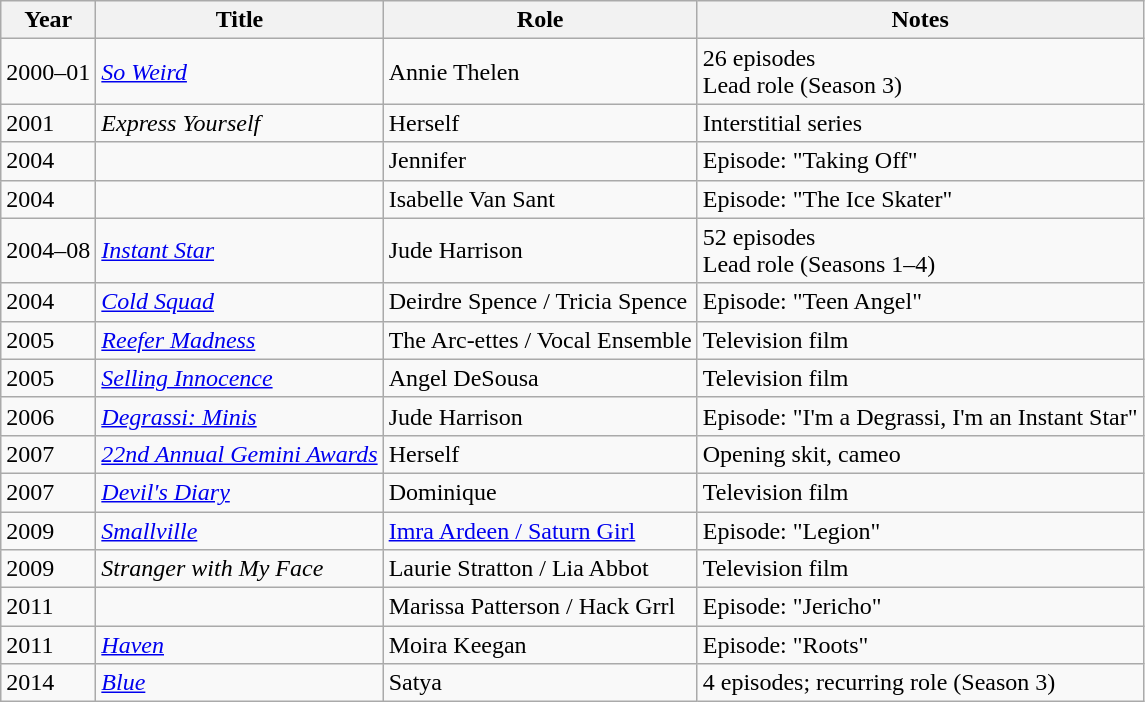<table class="wikitable sortable">
<tr>
<th>Year</th>
<th>Title</th>
<th>Role</th>
<th class="unsortable">Notes</th>
</tr>
<tr>
<td>2000–01</td>
<td><em><a href='#'>So Weird</a></em></td>
<td>Annie Thelen</td>
<td>26 episodes<br>Lead role (Season 3)</td>
</tr>
<tr>
<td>2001</td>
<td><em>Express Yourself</em></td>
<td>Herself</td>
<td>Interstitial series</td>
</tr>
<tr>
<td>2004</td>
<td><em></em></td>
<td>Jennifer</td>
<td>Episode: "Taking Off"</td>
</tr>
<tr>
<td>2004</td>
<td><em></em></td>
<td>Isabelle Van Sant</td>
<td>Episode: "The Ice Skater"</td>
</tr>
<tr>
<td>2004–08</td>
<td><em><a href='#'>Instant Star</a></em></td>
<td>Jude Harrison</td>
<td>52 episodes<br>Lead role (Seasons 1–4)</td>
</tr>
<tr>
<td>2004</td>
<td><em><a href='#'>Cold Squad</a></em></td>
<td>Deirdre Spence / Tricia Spence</td>
<td>Episode: "Teen Angel"</td>
</tr>
<tr>
<td>2005</td>
<td><em><a href='#'>Reefer Madness</a></em></td>
<td>The Arc-ettes / Vocal Ensemble</td>
<td>Television film</td>
</tr>
<tr>
<td>2005</td>
<td><em><a href='#'>Selling Innocence</a></em></td>
<td>Angel DeSousa</td>
<td>Television film</td>
</tr>
<tr>
<td>2006</td>
<td><em><a href='#'>Degrassi: Minis</a></em></td>
<td>Jude Harrison</td>
<td>Episode: "I'm a Degrassi, I'm an Instant Star"</td>
</tr>
<tr>
<td>2007</td>
<td><em><a href='#'>22nd Annual Gemini Awards</a></em></td>
<td>Herself</td>
<td>Opening skit, cameo</td>
</tr>
<tr>
<td>2007</td>
<td><em><a href='#'>Devil's Diary</a></em></td>
<td>Dominique</td>
<td>Television film</td>
</tr>
<tr>
<td>2009</td>
<td><em><a href='#'>Smallville</a></em></td>
<td><a href='#'>Imra Ardeen / Saturn Girl</a></td>
<td>Episode: "Legion"</td>
</tr>
<tr>
<td>2009</td>
<td><em>Stranger with My Face</em></td>
<td>Laurie Stratton / Lia Abbot</td>
<td>Television film</td>
</tr>
<tr>
<td>2011</td>
<td><em></em></td>
<td>Marissa Patterson / Hack Grrl</td>
<td>Episode: "Jericho"</td>
</tr>
<tr>
<td>2011</td>
<td><em><a href='#'>Haven</a></em></td>
<td>Moira Keegan</td>
<td>Episode: "Roots"</td>
</tr>
<tr>
<td>2014</td>
<td><em><a href='#'>Blue</a></em></td>
<td>Satya</td>
<td>4 episodes; recurring role (Season 3)</td>
</tr>
</table>
